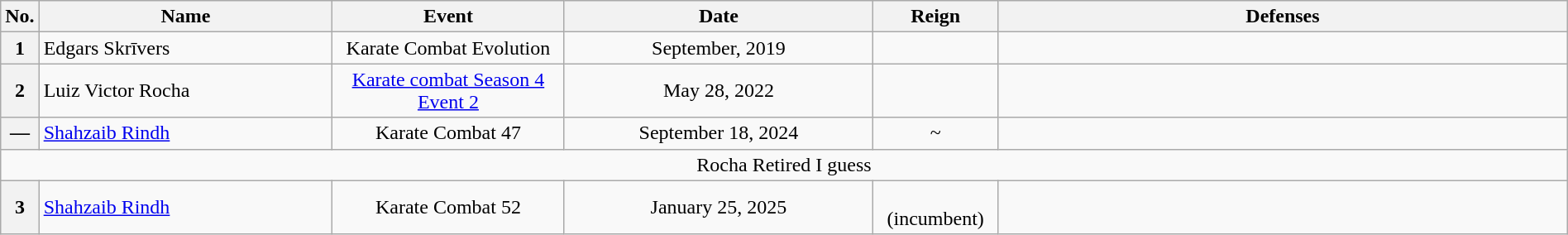<table class="wikitable" width=100%>
<tr>
<th width=1%>No.</th>
<th width=19%>Name</th>
<th width=15%>Event</th>
<th width=20%>Date</th>
<th width=8%>Reign</th>
<th width=45%>Defenses</th>
</tr>
<tr>
<th>1</th>
<td align=left> Edgars Skrīvers <br></td>
<td align=center>Karate Combat Evolution<br></td>
<td align=center>September, 2019</td>
<td align=center></td>
<td><br></td>
</tr>
<tr>
<th>2</th>
<td align=left> Luiz Victor Rocha <br></td>
<td align=center><a href='#'>Karate combat Season 4 Event 2</a><br></td>
<td align=center>May 28, 2022</td>
<td align=center></td>
<td> <br></td>
</tr>
<tr>
<th>—</th>
<td align=left> <a href='#'>Shahzaib Rindh</a> <br></td>
<td align=center>Karate Combat 47<br></td>
<td align=center>September 18, 2024</td>
<td align=center>~</td>
<td></td>
</tr>
<tr>
<td colspan=6 align=center>Rocha Retired I guess</td>
</tr>
<tr>
<th>3</th>
<td align=left> <a href='#'>Shahzaib Rindh</a> <br></td>
<td align=center>Karate Combat 52<br></td>
<td align=center>January 25, 2025</td>
<td align=center><br>(incumbent)<br></td>
</tr>
</table>
